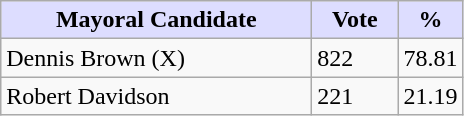<table class="wikitable">
<tr>
<th style="background:#ddf; width:200px;">Mayoral Candidate </th>
<th style="background:#ddf; width:50px;">Vote</th>
<th style="background:#ddf; width:30px;">%</th>
</tr>
<tr>
<td>Dennis Brown (X)</td>
<td>822</td>
<td>78.81</td>
</tr>
<tr>
<td>Robert Davidson</td>
<td>221</td>
<td>21.19</td>
</tr>
</table>
